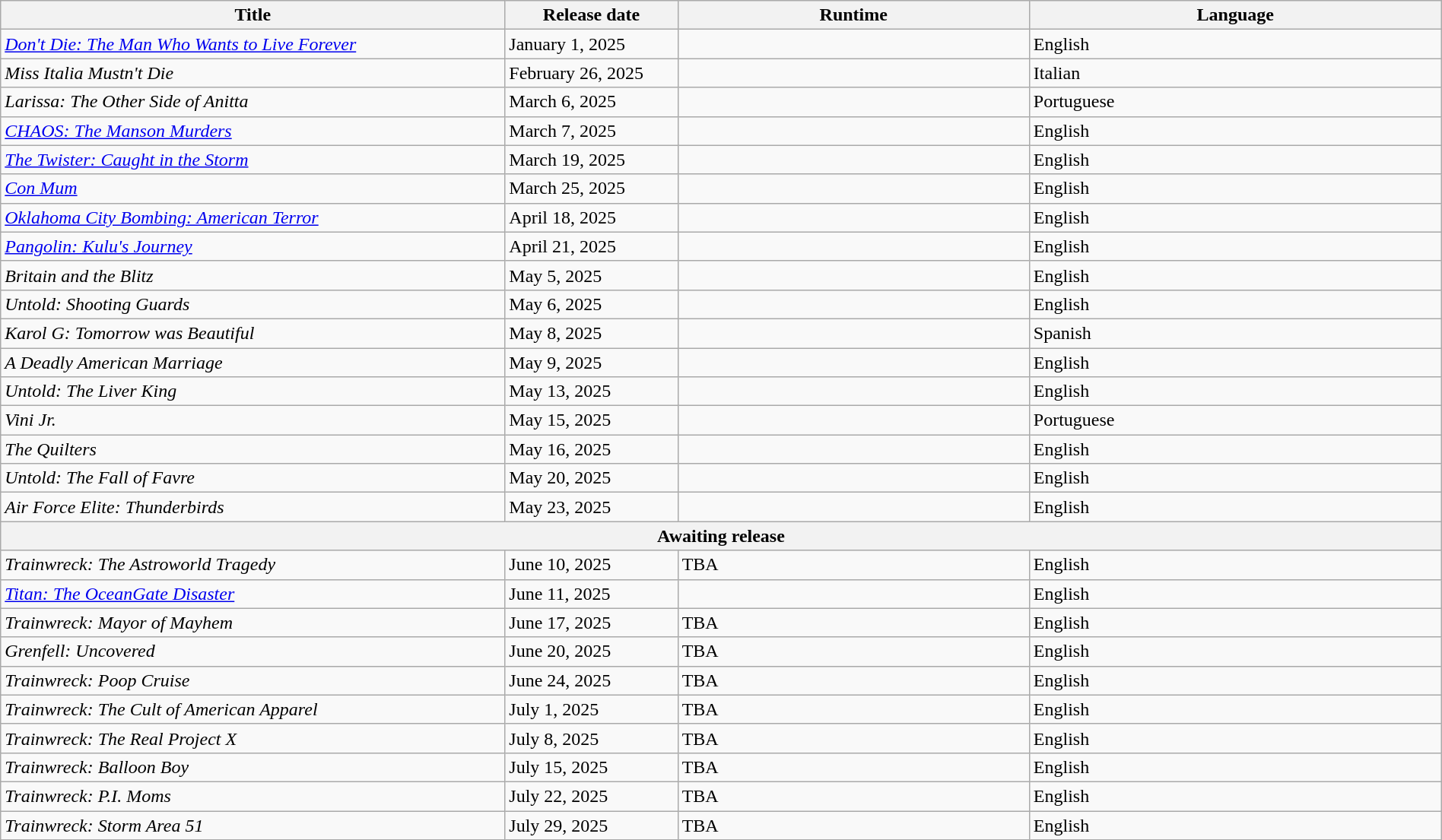<table class="wikitable sortable" style="width:100%">
<tr>
<th style="width:35%;">Title</th>
<th scope="col" style="width:12%;">Release date</th>
<th>Runtime</th>
<th>Language</th>
</tr>
<tr>
<td><em><a href='#'>Don't Die: The Man Who Wants to Live Forever</a></em></td>
<td>January 1, 2025</td>
<td></td>
<td>English</td>
</tr>
<tr>
<td><em>Miss Italia Mustn't Die</em></td>
<td>February 26, 2025</td>
<td></td>
<td>Italian</td>
</tr>
<tr>
<td><em>Larissa: The Other Side of Anitta</em></td>
<td>March 6, 2025</td>
<td></td>
<td>Portuguese</td>
</tr>
<tr>
<td><em><a href='#'>CHAOS: The Manson Murders</a></em></td>
<td>March 7, 2025</td>
<td></td>
<td>English</td>
</tr>
<tr>
<td><em><a href='#'>The Twister: Caught in the Storm</a></em></td>
<td>March 19, 2025</td>
<td></td>
<td>English</td>
</tr>
<tr>
<td><em><a href='#'>Con Mum</a></em></td>
<td>March 25, 2025</td>
<td></td>
<td>English</td>
</tr>
<tr>
<td><em><a href='#'>Oklahoma City Bombing: American Terror</a></em></td>
<td>April 18, 2025</td>
<td></td>
<td>English</td>
</tr>
<tr>
<td><em><a href='#'>Pangolin: Kulu's Journey</a></em></td>
<td>April 21, 2025</td>
<td></td>
<td>English</td>
</tr>
<tr>
<td><em>Britain and the Blitz</em></td>
<td>May 5, 2025</td>
<td></td>
<td>English</td>
</tr>
<tr>
<td><em>Untold: Shooting Guards</em></td>
<td>May 6, 2025</td>
<td></td>
<td>English</td>
</tr>
<tr>
<td><em>Karol G: Tomorrow was Beautiful</em></td>
<td>May 8, 2025</td>
<td></td>
<td>Spanish</td>
</tr>
<tr>
<td><em>A Deadly American Marriage</em></td>
<td>May 9, 2025</td>
<td></td>
<td>English</td>
</tr>
<tr>
<td><em>Untold: The Liver King</em></td>
<td>May 13, 2025</td>
<td></td>
<td>English</td>
</tr>
<tr>
<td><em>Vini Jr.</em></td>
<td>May 15, 2025</td>
<td></td>
<td>Portuguese</td>
</tr>
<tr>
<td><em>The Quilters</em></td>
<td>May 16, 2025</td>
<td></td>
<td>English</td>
</tr>
<tr>
<td><em>Untold: The Fall of Favre</em></td>
<td>May 20, 2025</td>
<td></td>
<td>English</td>
</tr>
<tr>
<td><em>Air Force Elite: Thunderbirds</em></td>
<td>May 23, 2025</td>
<td></td>
<td>English</td>
</tr>
<tr>
<th colspan="4" data-sort-value="zzz">Awaiting release</th>
</tr>
<tr>
<td><em>Trainwreck: The Astroworld Tragedy</em></td>
<td>June 10, 2025</td>
<td>TBA</td>
<td>English</td>
</tr>
<tr>
<td><em><a href='#'>Titan: The OceanGate Disaster</a></em></td>
<td>June 11, 2025</td>
<td></td>
<td>English</td>
</tr>
<tr>
<td><em>Trainwreck: Mayor of Mayhem</em></td>
<td>June 17, 2025</td>
<td>TBA</td>
<td>English</td>
</tr>
<tr>
<td><em>Grenfell: Uncovered</em></td>
<td>June 20, 2025</td>
<td>TBA</td>
<td>English</td>
</tr>
<tr>
<td><em>Trainwreck: Poop Cruise</em></td>
<td>June 24, 2025</td>
<td>TBA</td>
<td>English</td>
</tr>
<tr>
<td><em>Trainwreck: The Cult of American Apparel</em></td>
<td>July 1, 2025</td>
<td>TBA</td>
<td>English</td>
</tr>
<tr>
<td><em>Trainwreck: The Real Project X</em></td>
<td>July 8, 2025</td>
<td>TBA</td>
<td>English</td>
</tr>
<tr>
<td><em>Trainwreck: Balloon Boy</em></td>
<td>July 15, 2025</td>
<td>TBA</td>
<td>English</td>
</tr>
<tr>
<td><em>Trainwreck: P.I. Moms</em></td>
<td>July 22, 2025</td>
<td>TBA</td>
<td>English</td>
</tr>
<tr>
<td><em>Trainwreck: Storm Area 51</em></td>
<td>July 29, 2025</td>
<td>TBA</td>
<td>English</td>
</tr>
</table>
